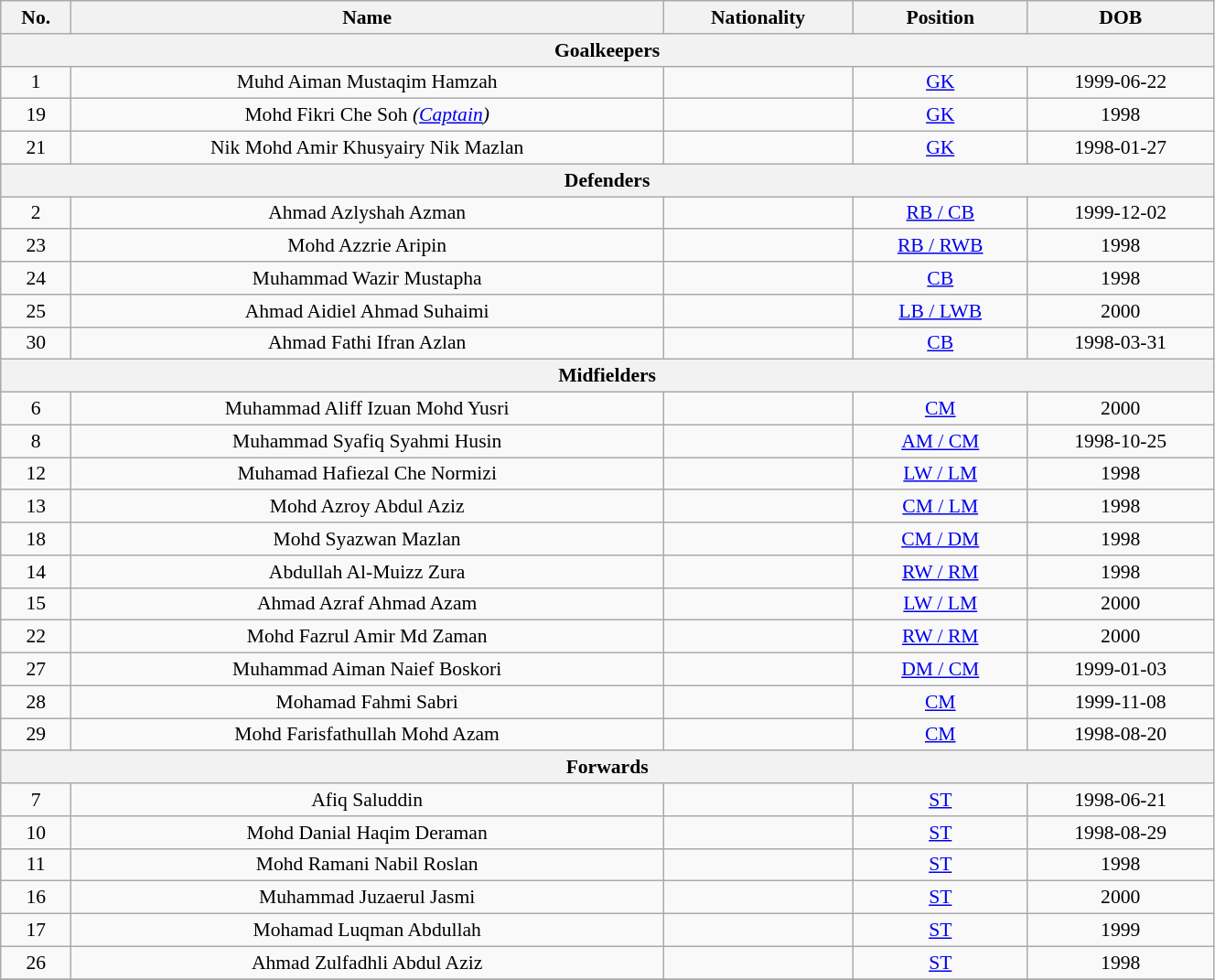<table class="wikitable"  style="text-align:center; font-size:90%; width:70%;">
<tr>
<th>No.</th>
<th>Name</th>
<th>Nationality</th>
<th>Position</th>
<th>DOB</th>
</tr>
<tr>
<th colspan="11"  style="background:; color:; text-align:center;">Goalkeepers</th>
</tr>
<tr>
<td>1</td>
<td>Muhd Aiman Mustaqim Hamzah</td>
<td></td>
<td><a href='#'>GK</a></td>
<td>1999-06-22</td>
</tr>
<tr>
<td>19</td>
<td>Mohd Fikri Che Soh <em>(<a href='#'>Captain</a>)</em></td>
<td></td>
<td><a href='#'>GK</a></td>
<td>1998</td>
</tr>
<tr>
<td>21</td>
<td>Nik Mohd Amir Khusyairy Nik Mazlan</td>
<td></td>
<td><a href='#'>GK</a></td>
<td>1998-01-27</td>
</tr>
<tr>
<th colspan="11"  style="background:; color:; text-align:center;">Defenders</th>
</tr>
<tr>
<td>2</td>
<td>Ahmad Azlyshah Azman</td>
<td></td>
<td><a href='#'>RB / CB</a></td>
<td>1999-12-02</td>
</tr>
<tr>
<td>23</td>
<td>Mohd Azzrie Aripin</td>
<td></td>
<td><a href='#'>RB / RWB</a></td>
<td>1998</td>
</tr>
<tr>
<td>24</td>
<td>Muhammad Wazir Mustapha</td>
<td></td>
<td><a href='#'>CB</a></td>
<td>1998</td>
</tr>
<tr>
<td>25</td>
<td>Ahmad Aidiel Ahmad Suhaimi</td>
<td></td>
<td><a href='#'>LB / LWB</a></td>
<td>2000</td>
</tr>
<tr>
<td>30</td>
<td>Ahmad Fathi Ifran Azlan</td>
<td></td>
<td><a href='#'>CB</a></td>
<td>1998-03-31</td>
</tr>
<tr>
<th colspan="11"  style="background:; color:; text-align:center;">Midfielders</th>
</tr>
<tr>
<td>6</td>
<td>Muhammad Aliff Izuan Mohd Yusri</td>
<td></td>
<td><a href='#'>CM</a></td>
<td>2000</td>
</tr>
<tr>
<td>8</td>
<td>Muhammad Syafiq Syahmi Husin</td>
<td></td>
<td><a href='#'>AM / CM</a></td>
<td>1998-10-25</td>
</tr>
<tr>
<td>12</td>
<td>Muhamad Hafiezal Che Normizi</td>
<td></td>
<td><a href='#'>LW / LM</a></td>
<td>1998</td>
</tr>
<tr>
<td>13</td>
<td>Mohd Azroy Abdul Aziz</td>
<td></td>
<td><a href='#'>CM / LM</a></td>
<td>1998</td>
</tr>
<tr>
<td>18</td>
<td>Mohd Syazwan Mazlan</td>
<td></td>
<td><a href='#'>CM / DM</a></td>
<td>1998</td>
</tr>
<tr>
<td>14</td>
<td>Abdullah Al-Muizz Zura</td>
<td></td>
<td><a href='#'>RW / RM</a></td>
<td>1998</td>
</tr>
<tr>
<td>15</td>
<td>Ahmad Azraf Ahmad Azam</td>
<td></td>
<td><a href='#'>LW / LM</a></td>
<td>2000</td>
</tr>
<tr>
<td>22</td>
<td>Mohd Fazrul Amir Md Zaman</td>
<td></td>
<td><a href='#'>RW / RM</a></td>
<td>2000</td>
</tr>
<tr>
<td>27</td>
<td>Muhammad Aiman Naief Boskori</td>
<td></td>
<td><a href='#'>DM / CM</a></td>
<td>1999-01-03</td>
</tr>
<tr>
<td>28</td>
<td>Mohamad Fahmi Sabri</td>
<td></td>
<td><a href='#'>CM</a></td>
<td>1999-11-08</td>
</tr>
<tr>
<td>29</td>
<td>Mohd Farisfathullah Mohd Azam</td>
<td></td>
<td><a href='#'>CM</a></td>
<td>1998-08-20</td>
</tr>
<tr>
<th colspan="11"  style="background:; color:; text-align:center;">Forwards</th>
</tr>
<tr>
<td>7</td>
<td>Afiq Saluddin</td>
<td></td>
<td><a href='#'>ST</a></td>
<td>1998-06-21</td>
</tr>
<tr>
<td>10</td>
<td>Mohd Danial Haqim Deraman</td>
<td></td>
<td><a href='#'>ST</a></td>
<td>1998-08-29</td>
</tr>
<tr>
<td>11</td>
<td>Mohd Ramani Nabil Roslan</td>
<td></td>
<td><a href='#'>ST</a></td>
<td>1998</td>
</tr>
<tr>
<td>16</td>
<td>Muhammad Juzaerul Jasmi</td>
<td></td>
<td><a href='#'>ST</a></td>
<td>2000</td>
</tr>
<tr>
<td>17</td>
<td>Mohamad Luqman Abdullah</td>
<td></td>
<td><a href='#'>ST</a></td>
<td>1999</td>
</tr>
<tr>
<td>26</td>
<td>Ahmad Zulfadhli Abdul Aziz</td>
<td></td>
<td><a href='#'>ST</a></td>
<td>1998</td>
</tr>
<tr>
</tr>
</table>
